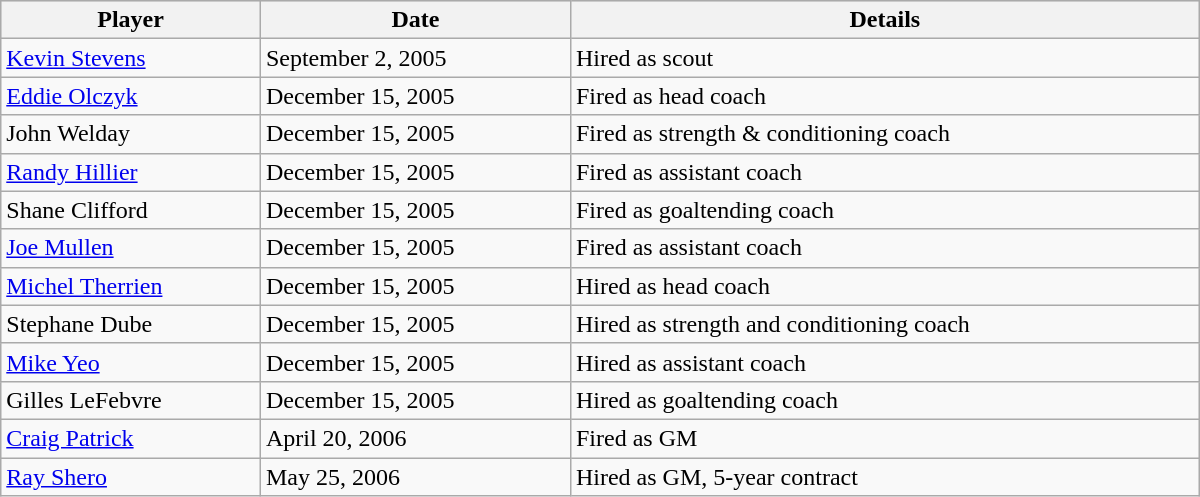<table class="wikitable" style="width:50em; padding:3px;">
<tr style="text-align:center; background:#ddd;">
<th>Player</th>
<th>Date</th>
<th>Details</th>
</tr>
<tr>
<td><a href='#'>Kevin Stevens</a></td>
<td>September 2, 2005</td>
<td>Hired as scout</td>
</tr>
<tr>
<td><a href='#'>Eddie Olczyk</a></td>
<td>December 15, 2005</td>
<td>Fired as head coach</td>
</tr>
<tr>
<td>John Welday</td>
<td>December 15, 2005</td>
<td>Fired as strength & conditioning coach</td>
</tr>
<tr>
<td><a href='#'>Randy Hillier</a></td>
<td>December 15, 2005</td>
<td>Fired as assistant coach</td>
</tr>
<tr>
<td>Shane Clifford</td>
<td>December 15, 2005</td>
<td>Fired as goaltending coach</td>
</tr>
<tr>
<td><a href='#'>Joe Mullen</a></td>
<td>December 15, 2005</td>
<td>Fired as assistant coach</td>
</tr>
<tr>
<td><a href='#'>Michel Therrien</a></td>
<td>December 15, 2005</td>
<td>Hired as head coach</td>
</tr>
<tr>
<td>Stephane Dube</td>
<td>December 15, 2005</td>
<td>Hired as strength and conditioning coach</td>
</tr>
<tr>
<td><a href='#'>Mike Yeo</a></td>
<td>December 15, 2005</td>
<td>Hired as assistant coach</td>
</tr>
<tr>
<td>Gilles LeFebvre</td>
<td>December 15, 2005</td>
<td>Hired as goaltending coach</td>
</tr>
<tr>
<td><a href='#'>Craig Patrick</a></td>
<td>April 20, 2006</td>
<td>Fired as GM</td>
</tr>
<tr>
<td><a href='#'>Ray Shero</a></td>
<td>May 25, 2006</td>
<td>Hired as GM, 5-year contract</td>
</tr>
</table>
